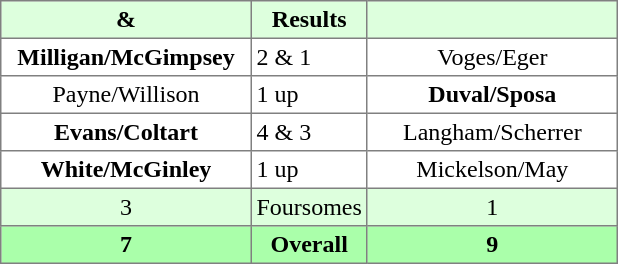<table border="1" cellpadding="3" style="border-collapse:collapse; text-align:center;">
<tr style="background:#ddffdd;">
<th width=160> & </th>
<th>Results</th>
<th width=160></th>
</tr>
<tr>
<td><strong>Milligan/McGimpsey</strong></td>
<td align=left> 2 & 1</td>
<td>Voges/Eger</td>
</tr>
<tr>
<td>Payne/Willison</td>
<td align=left> 1 up</td>
<td><strong>Duval/Sposa</strong></td>
</tr>
<tr>
<td><strong>Evans/Coltart</strong></td>
<td align=left> 4 & 3</td>
<td>Langham/Scherrer</td>
</tr>
<tr>
<td><strong>White/McGinley</strong></td>
<td align=left> 1 up</td>
<td>Mickelson/May</td>
</tr>
<tr style="background:#ddffdd;">
<td>3</td>
<td>Foursomes</td>
<td>1</td>
</tr>
<tr style="background:#aaffaa;">
<th>7</th>
<th>Overall</th>
<th>9</th>
</tr>
</table>
